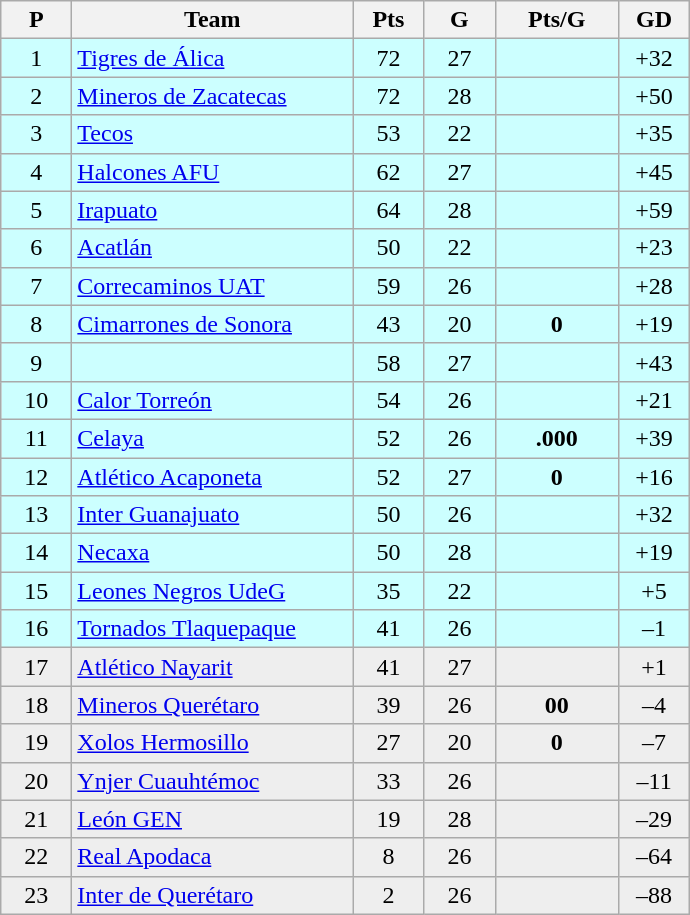<table class="wikitable" style="text-align: center;">
<tr>
<th width=40>P</th>
<th width=180>Team</th>
<th width=40>Pts</th>
<th width=40>G</th>
<th width=75>Pts/G</th>
<th width=40>GD</th>
</tr>
<tr bgcolor=#CCFFFF>
<td>1</td>
<td align=left><a href='#'>Tigres de Álica</a></td>
<td>72</td>
<td>27</td>
<td><strong></strong></td>
<td>+32</td>
</tr>
<tr bgcolor=#CCFFFF>
<td>2</td>
<td align=left><a href='#'>Mineros de Zacatecas</a></td>
<td>72</td>
<td>28</td>
<td><strong></strong></td>
<td>+50</td>
</tr>
<tr bgcolor=#CCFFFF>
<td>3</td>
<td align=left><a href='#'>Tecos</a></td>
<td>53</td>
<td>22</td>
<td><strong></strong></td>
<td>+35</td>
</tr>
<tr bgcolor=#CCFFFF>
<td>4</td>
<td align=left><a href='#'>Halcones AFU</a></td>
<td>62</td>
<td>27</td>
<td><strong></strong></td>
<td>+45</td>
</tr>
<tr bgcolor=#CCFFFF>
<td>5</td>
<td align=left><a href='#'>Irapuato</a></td>
<td>64</td>
<td>28</td>
<td><strong></strong></td>
<td>+59</td>
</tr>
<tr bgcolor=#CCFFFF>
<td>6</td>
<td align=left><a href='#'>Acatlán</a></td>
<td>50</td>
<td>22</td>
<td><strong></strong></td>
<td>+23</td>
</tr>
<tr bgcolor=#CCFFFF>
<td>7</td>
<td align=left><a href='#'>Correcaminos UAT</a></td>
<td>59</td>
<td>26</td>
<td><strong></strong></td>
<td>+28</td>
</tr>
<tr bgcolor=#CCFFFF>
<td>8</td>
<td align=left><a href='#'>Cimarrones de Sonora</a></td>
<td>43</td>
<td>20</td>
<td><strong>0</strong></td>
<td>+19</td>
</tr>
<tr bgcolor=#CCFFFF>
<td>9</td>
<td align=left></td>
<td>58</td>
<td>27</td>
<td><strong></strong></td>
<td>+43</td>
</tr>
<tr bgcolor=#CCFFFF>
<td>10</td>
<td align=left><a href='#'>Calor Torreón</a></td>
<td>54</td>
<td>26</td>
<td><strong></strong></td>
<td>+21</td>
</tr>
<tr bgcolor=#CCFFFF>
<td>11</td>
<td align=left><a href='#'>Celaya</a></td>
<td>52</td>
<td>26</td>
<td><strong>.000</strong></td>
<td>+39</td>
</tr>
<tr bgcolor=#CCFFFF>
<td>12</td>
<td align=left><a href='#'>Atlético Acaponeta</a></td>
<td>52</td>
<td>27</td>
<td><strong>0</strong></td>
<td>+16</td>
</tr>
<tr bgcolor=#CCFFFF>
<td>13</td>
<td align=left><a href='#'>Inter Guanajuato</a></td>
<td>50</td>
<td>26</td>
<td><strong></strong></td>
<td>+32</td>
</tr>
<tr bgcolor=#CCFFFF>
<td>14</td>
<td align=left><a href='#'>Necaxa</a></td>
<td>50</td>
<td>28</td>
<td><strong></strong></td>
<td>+19</td>
</tr>
<tr bgcolor=#CCFFFF>
<td>15</td>
<td align=left><a href='#'>Leones Negros UdeG</a></td>
<td>35</td>
<td>22</td>
<td><strong></strong></td>
<td>+5</td>
</tr>
<tr bgcolor=#CCFFFF>
<td>16</td>
<td align=left><a href='#'>Tornados Tlaquepaque</a></td>
<td>41</td>
<td>26</td>
<td><strong></strong></td>
<td>–1</td>
</tr>
<tr bgcolor=#EEEEEE>
<td>17</td>
<td align=left><a href='#'>Atlético Nayarit</a></td>
<td>41</td>
<td>27</td>
<td><strong></strong></td>
<td>+1</td>
</tr>
<tr bgcolor=#EEEEEE>
<td>18</td>
<td align=left><a href='#'>Mineros Querétaro</a></td>
<td>39</td>
<td>26</td>
<td><strong>00</strong></td>
<td>–4</td>
</tr>
<tr bgcolor=#EEEEEE>
<td>19</td>
<td align=left><a href='#'>Xolos Hermosillo</a></td>
<td>27</td>
<td>20</td>
<td><strong>0</strong></td>
<td>–7</td>
</tr>
<tr bgcolor=#EEEEEE>
<td>20</td>
<td align=left><a href='#'>Ynjer Cuauhtémoc</a></td>
<td>33</td>
<td>26</td>
<td><strong></strong></td>
<td>–11</td>
</tr>
<tr bgcolor=#EEEEEE>
<td>21</td>
<td align=left><a href='#'>León GEN</a></td>
<td>19</td>
<td>28</td>
<td><strong></strong></td>
<td>–29</td>
</tr>
<tr bgcolor=#EEEEEE>
<td>22</td>
<td align=left><a href='#'>Real Apodaca</a></td>
<td>8</td>
<td>26</td>
<td><strong></strong></td>
<td>–64</td>
</tr>
<tr bgcolor=#EEEEEE>
<td>23</td>
<td align=left><a href='#'>Inter de Querétaro</a></td>
<td>2</td>
<td>26</td>
<td><strong></strong></td>
<td>–88</td>
</tr>
</table>
